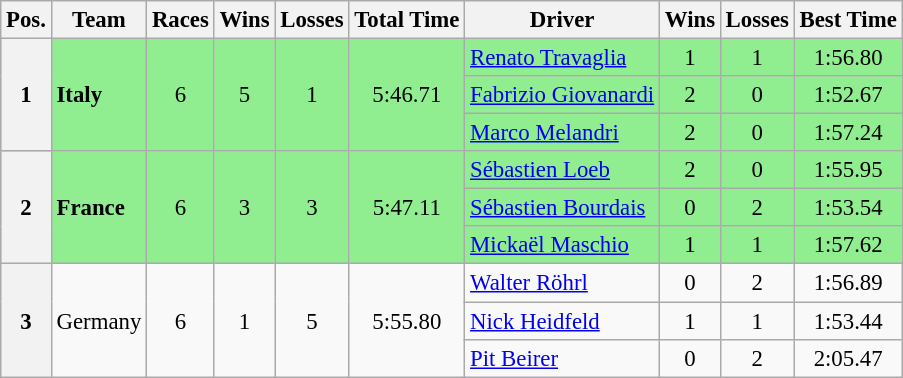<table class="wikitable" style="font-size: 95%;">
<tr>
<th>Pos.</th>
<th>Team</th>
<th>Races</th>
<th>Wins</th>
<th>Losses</th>
<th>Total Time</th>
<th>Driver</th>
<th>Wins</th>
<th>Losses</th>
<th>Best Time</th>
</tr>
<tr style="background:lightgreen;">
<th rowspan=3>1</th>
<td rowspan=3> <strong>Italy</strong></td>
<td rowspan=3 align=center>6</td>
<td rowspan=3 align=center>5</td>
<td rowspan=3 align=center>1</td>
<td rowspan=3 align=center>5:46.71</td>
<td> <a href='#'>Renato Travaglia</a></td>
<td align=center>1</td>
<td align=center>1</td>
<td align=center>1:56.80</td>
</tr>
<tr style="background:lightgreen;">
<td> <a href='#'>Fabrizio Giovanardi</a></td>
<td align=center>2</td>
<td align=center>0</td>
<td align=center>1:52.67</td>
</tr>
<tr style="background:lightgreen;">
<td> <a href='#'>Marco Melandri</a></td>
<td align=center>2</td>
<td align=center>0</td>
<td align=center>1:57.24</td>
</tr>
<tr style="background:lightgreen;">
<th rowspan=3>2</th>
<td rowspan=3>  <strong>France</strong></td>
<td rowspan=3 align=center>6</td>
<td rowspan=3 align=center>3</td>
<td rowspan=3 align=center>3</td>
<td rowspan=3 align=center>5:47.11</td>
<td> <a href='#'>Sébastien Loeb</a></td>
<td align=center>2</td>
<td align=center>0</td>
<td align=center>1:55.95</td>
</tr>
<tr style="background:lightgreen;">
<td> <a href='#'>Sébastien Bourdais</a></td>
<td align=center>0</td>
<td align=center>2</td>
<td align=center>1:53.54</td>
</tr>
<tr style="background:lightgreen;">
<td> <a href='#'>Mickaël Maschio</a></td>
<td align=center>1</td>
<td align=center>1</td>
<td align=center>1:57.62</td>
</tr>
<tr>
<th rowspan=3>3</th>
<td rowspan=3> Germany</td>
<td rowspan=3 align=center>6</td>
<td rowspan=3 align=center>1</td>
<td rowspan=3 align=center>5</td>
<td rowspan=3 align=center>5:55.80</td>
<td> <a href='#'>Walter Röhrl</a></td>
<td align=center>0</td>
<td align=center>2</td>
<td align=center>1:56.89</td>
</tr>
<tr>
<td> <a href='#'>Nick Heidfeld</a></td>
<td align=center>1</td>
<td align=center>1</td>
<td align=center>1:53.44</td>
</tr>
<tr>
<td> <a href='#'>Pit Beirer</a></td>
<td align=center>0</td>
<td align=center>2</td>
<td align=center>2:05.47</td>
</tr>
</table>
